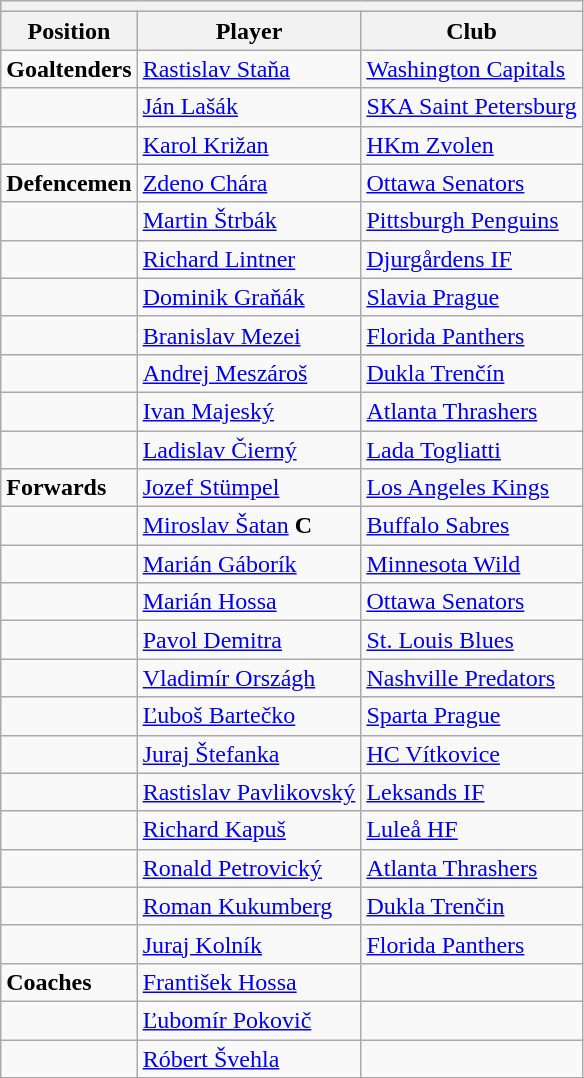<table class=wikitable>
<tr>
<th colspan="7"></th>
</tr>
<tr>
<th>Position</th>
<th>Player</th>
<th>Club</th>
</tr>
<tr>
<td><strong>Goaltenders</strong></td>
<td><a href='#'>Rastislav Staňa</a></td>
<td><a href='#'>Washington Capitals</a></td>
</tr>
<tr>
<td></td>
<td><a href='#'>Ján Lašák</a></td>
<td><a href='#'>SKA Saint Petersburg</a></td>
</tr>
<tr>
<td></td>
<td><a href='#'>Karol Križan</a></td>
<td><a href='#'>HKm Zvolen</a></td>
</tr>
<tr>
<td><strong>Defencemen</strong></td>
<td><a href='#'>Zdeno Chára</a></td>
<td><a href='#'>Ottawa Senators</a></td>
</tr>
<tr>
<td></td>
<td><a href='#'>Martin Štrbák</a></td>
<td><a href='#'>Pittsburgh Penguins</a></td>
</tr>
<tr>
<td></td>
<td><a href='#'>Richard Lintner</a></td>
<td><a href='#'>Djurgårdens IF</a></td>
</tr>
<tr>
<td></td>
<td><a href='#'>Dominik Graňák</a></td>
<td><a href='#'>Slavia Prague</a></td>
</tr>
<tr>
<td></td>
<td><a href='#'>Branislav Mezei</a></td>
<td><a href='#'>Florida Panthers</a></td>
</tr>
<tr>
<td></td>
<td><a href='#'>Andrej Meszároš</a></td>
<td><a href='#'>Dukla Trenčín</a></td>
</tr>
<tr>
<td></td>
<td><a href='#'>Ivan Majeský</a></td>
<td><a href='#'>Atlanta Thrashers</a></td>
</tr>
<tr>
<td></td>
<td><a href='#'>Ladislav Čierný</a></td>
<td><a href='#'>Lada Togliatti</a></td>
</tr>
<tr>
<td><strong>Forwards</strong></td>
<td><a href='#'>Jozef Stümpel</a></td>
<td><a href='#'>Los Angeles Kings</a></td>
</tr>
<tr>
<td></td>
<td><a href='#'>Miroslav Šatan</a> <strong>C</strong></td>
<td><a href='#'>Buffalo Sabres</a></td>
</tr>
<tr>
<td></td>
<td><a href='#'>Marián Gáborík</a></td>
<td><a href='#'>Minnesota Wild</a></td>
</tr>
<tr>
<td></td>
<td><a href='#'>Marián Hossa</a></td>
<td><a href='#'>Ottawa Senators</a></td>
</tr>
<tr>
<td></td>
<td><a href='#'>Pavol Demitra</a></td>
<td><a href='#'>St. Louis Blues</a></td>
</tr>
<tr>
<td></td>
<td><a href='#'>Vladimír Országh</a></td>
<td><a href='#'>Nashville Predators</a></td>
</tr>
<tr>
<td></td>
<td><a href='#'>Ľuboš Bartečko</a></td>
<td><a href='#'>Sparta Prague</a></td>
</tr>
<tr>
<td></td>
<td><a href='#'>Juraj Štefanka</a></td>
<td><a href='#'>HC Vítkovice</a></td>
</tr>
<tr>
<td></td>
<td><a href='#'>Rastislav Pavlikovský</a></td>
<td><a href='#'>Leksands IF</a></td>
</tr>
<tr>
<td></td>
<td><a href='#'>Richard Kapuš</a></td>
<td><a href='#'>Luleå HF</a></td>
</tr>
<tr>
<td></td>
<td><a href='#'>Ronald Petrovický</a></td>
<td><a href='#'>Atlanta Thrashers</a></td>
</tr>
<tr>
<td></td>
<td><a href='#'>Roman Kukumberg</a></td>
<td><a href='#'>Dukla Trenčin</a></td>
</tr>
<tr>
<td></td>
<td><a href='#'>Juraj Kolník</a></td>
<td><a href='#'>Florida Panthers</a></td>
</tr>
<tr>
<td><strong>Coaches</strong></td>
<td><a href='#'>František Hossa</a></td>
<td></td>
</tr>
<tr>
<td></td>
<td><a href='#'>Ľubomír Pokovič</a></td>
<td></td>
</tr>
<tr>
<td></td>
<td><a href='#'>Róbert Švehla</a></td>
<td></td>
</tr>
<tr>
</tr>
</table>
